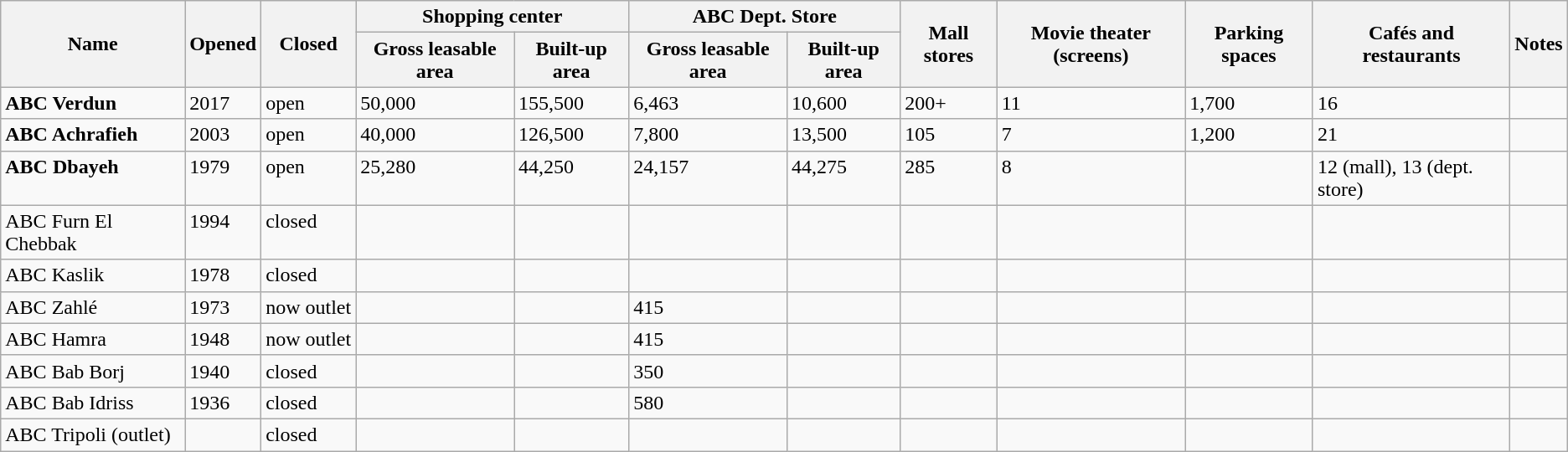<table table class="wikitable sortable">
<tr>
<th rowspan = 2>Name</th>
<th rowspan = 2>Opened</th>
<th rowspan = 2>Closed</th>
<th colspan = 2>Shopping center</th>
<th colspan = 2>ABC Dept. Store</th>
<th rowspan = 2>Mall stores</th>
<th rowspan = 2>Movie theater (screens)</th>
<th rowspan = 2>Parking spaces</th>
<th rowspan = 2>Cafés and restaurants</th>
<th rowspan = 2>Notes</th>
</tr>
<tr style="vertical-align:top;">
<th>Gross leasable area</th>
<th>Built-up area</th>
<th>Gross leasable area</th>
<th>Built-up area</th>
</tr>
<tr style="vertical-align:top;">
<td><strong>ABC Verdun</strong></td>
<td>2017</td>
<td>open</td>
<td>50,000</td>
<td>155,500</td>
<td>6,463</td>
<td>10,600</td>
<td>200+</td>
<td>11</td>
<td>1,700</td>
<td>16</td>
<td></td>
</tr>
<tr style="vertical-align:top;">
<td><strong>ABC Achrafieh</strong></td>
<td>2003</td>
<td>open</td>
<td>40,000</td>
<td>126,500</td>
<td>7,800</td>
<td>13,500</td>
<td>105</td>
<td>7</td>
<td>1,200</td>
<td>21</td>
<td></td>
</tr>
<tr style="vertical-align:top;">
<td><strong>ABC Dbayeh</strong></td>
<td>1979</td>
<td>open</td>
<td>25,280</td>
<td>44,250</td>
<td>24,157</td>
<td>44,275</td>
<td>285</td>
<td>8</td>
<td></td>
<td>12 (mall), 13 (dept. store)</td>
<td></td>
</tr>
<tr style="vertical-align:top;">
<td>ABC Furn El Chebbak</td>
<td>1994</td>
<td>closed</td>
<td></td>
<td></td>
<td></td>
<td></td>
<td></td>
<td></td>
<td></td>
<td></td>
<td></td>
</tr>
<tr style="vertical-align:top;">
<td>ABC Kaslik</td>
<td>1978</td>
<td>closed</td>
<td></td>
<td></td>
<td></td>
<td></td>
<td></td>
<td></td>
<td></td>
<td></td>
<td></td>
</tr>
<tr style="vertical-align:top;">
<td>ABC Zahlé</td>
<td>1973</td>
<td>now outlet</td>
<td></td>
<td></td>
<td>415</td>
<td></td>
<td></td>
<td></td>
<td></td>
<td></td>
<td></td>
</tr>
<tr style="vertical-align:top;">
<td>ABC Hamra</td>
<td>1948</td>
<td>now outlet</td>
<td></td>
<td></td>
<td>415</td>
<td></td>
<td></td>
<td></td>
<td></td>
<td></td>
<td></td>
</tr>
<tr style="vertical-align:top;">
<td>ABC Bab Borj</td>
<td>1940</td>
<td>closed</td>
<td></td>
<td></td>
<td>350</td>
<td></td>
<td></td>
<td></td>
<td></td>
<td></td>
<td></td>
</tr>
<tr style="vertical-align:top;">
<td>ABC Bab Idriss</td>
<td>1936</td>
<td>closed</td>
<td></td>
<td></td>
<td>580</td>
<td></td>
<td></td>
<td></td>
<td></td>
<td></td>
<td></td>
</tr>
<tr style="vertical-align:top;">
<td>ABC Tripoli (outlet)</td>
<td></td>
<td>closed</td>
<td></td>
<td></td>
<td></td>
<td></td>
<td></td>
<td></td>
<td></td>
<td></td>
<td></td>
</tr>
</table>
